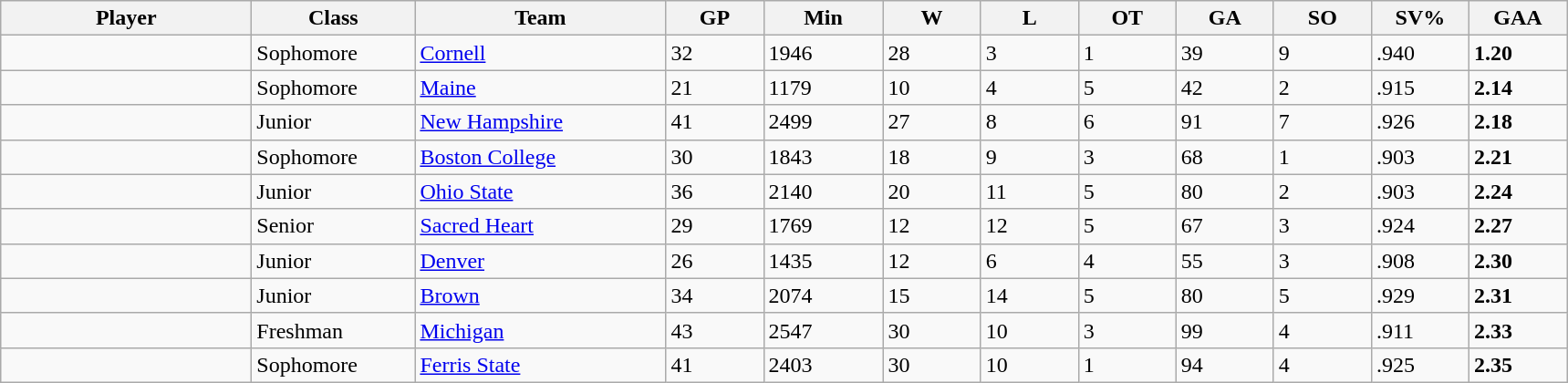<table class="wikitable sortable">
<tr>
<th style="width: 11em;">Player</th>
<th style="width: 7em;">Class</th>
<th style="width: 11em;">Team</th>
<th style="width: 4em;">GP</th>
<th style="width: 5em;">Min</th>
<th style="width: 4em;">W</th>
<th style="width: 4em;">L</th>
<th style="width: 4em;">OT</th>
<th style="width: 4em;">GA</th>
<th style="width: 4em;">SO</th>
<th style="width: 4em;">SV%</th>
<th style="width: 4em;">GAA</th>
</tr>
<tr>
<td></td>
<td>Sophomore</td>
<td><a href='#'>Cornell</a></td>
<td>32</td>
<td>1946</td>
<td>28</td>
<td>3</td>
<td>1</td>
<td>39</td>
<td>9</td>
<td>.940</td>
<td><strong>1.20</strong></td>
</tr>
<tr>
<td></td>
<td>Sophomore</td>
<td><a href='#'>Maine</a></td>
<td>21</td>
<td>1179</td>
<td>10</td>
<td>4</td>
<td>5</td>
<td>42</td>
<td>2</td>
<td>.915</td>
<td><strong>2.14</strong></td>
</tr>
<tr>
<td></td>
<td>Junior</td>
<td><a href='#'>New Hampshire</a></td>
<td>41</td>
<td>2499</td>
<td>27</td>
<td>8</td>
<td>6</td>
<td>91</td>
<td>7</td>
<td>.926</td>
<td><strong>2.18</strong></td>
</tr>
<tr>
<td></td>
<td>Sophomore</td>
<td><a href='#'>Boston College</a></td>
<td>30</td>
<td>1843</td>
<td>18</td>
<td>9</td>
<td>3</td>
<td>68</td>
<td>1</td>
<td>.903</td>
<td><strong>2.21</strong></td>
</tr>
<tr>
<td></td>
<td>Junior</td>
<td><a href='#'>Ohio State</a></td>
<td>36</td>
<td>2140</td>
<td>20</td>
<td>11</td>
<td>5</td>
<td>80</td>
<td>2</td>
<td>.903</td>
<td><strong>2.24</strong></td>
</tr>
<tr>
<td></td>
<td>Senior</td>
<td><a href='#'>Sacred Heart</a></td>
<td>29</td>
<td>1769</td>
<td>12</td>
<td>12</td>
<td>5</td>
<td>67</td>
<td>3</td>
<td>.924</td>
<td><strong>2.27</strong></td>
</tr>
<tr>
<td></td>
<td>Junior</td>
<td><a href='#'>Denver</a></td>
<td>26</td>
<td>1435</td>
<td>12</td>
<td>6</td>
<td>4</td>
<td>55</td>
<td>3</td>
<td>.908</td>
<td><strong>2.30</strong></td>
</tr>
<tr>
<td></td>
<td>Junior</td>
<td><a href='#'>Brown</a></td>
<td>34</td>
<td>2074</td>
<td>15</td>
<td>14</td>
<td>5</td>
<td>80</td>
<td>5</td>
<td>.929</td>
<td><strong>2.31</strong></td>
</tr>
<tr>
<td></td>
<td>Freshman</td>
<td><a href='#'>Michigan</a></td>
<td>43</td>
<td>2547</td>
<td>30</td>
<td>10</td>
<td>3</td>
<td>99</td>
<td>4</td>
<td>.911</td>
<td><strong>2.33</strong></td>
</tr>
<tr>
<td></td>
<td>Sophomore</td>
<td><a href='#'>Ferris State</a></td>
<td>41</td>
<td>2403</td>
<td>30</td>
<td>10</td>
<td>1</td>
<td>94</td>
<td>4</td>
<td>.925</td>
<td><strong>2.35</strong></td>
</tr>
</table>
